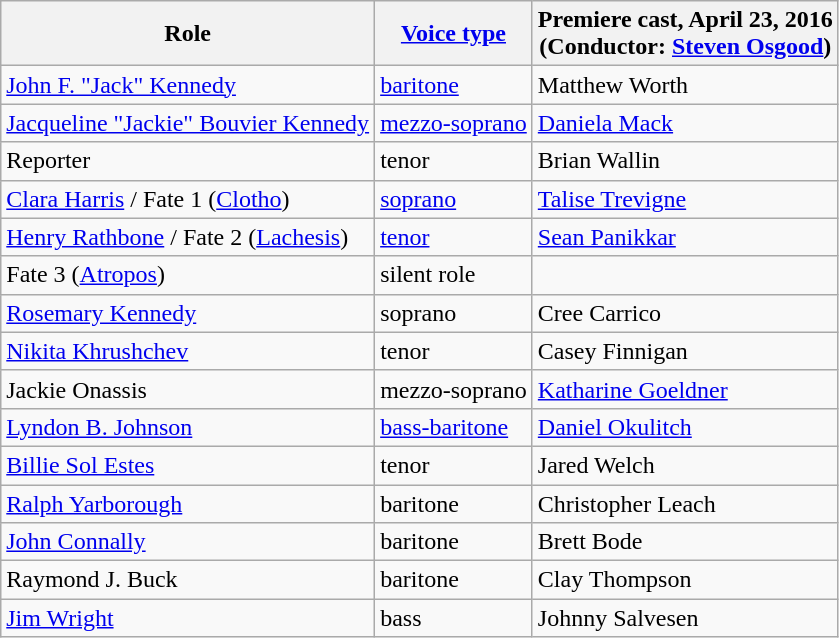<table class="wikitable">
<tr>
<th>Role</th>
<th><a href='#'>Voice type</a></th>
<th>Premiere cast, April 23, 2016<br>(Conductor: <a href='#'>Steven Osgood</a>)</th>
</tr>
<tr>
<td><a href='#'>John F. "Jack" Kennedy</a></td>
<td><a href='#'>baritone</a></td>
<td>Matthew Worth</td>
</tr>
<tr>
<td><a href='#'>Jacqueline "Jackie" Bouvier Kennedy</a></td>
<td><a href='#'>mezzo-soprano</a></td>
<td><a href='#'>Daniela Mack</a></td>
</tr>
<tr>
<td>Reporter</td>
<td>tenor</td>
<td>Brian Wallin</td>
</tr>
<tr>
<td><a href='#'>Clara Harris</a> / Fate 1 (<a href='#'>Clotho</a>)</td>
<td><a href='#'>soprano</a></td>
<td><a href='#'>Talise Trevigne</a></td>
</tr>
<tr>
<td><a href='#'>Henry Rathbone</a> / Fate 2 (<a href='#'>Lachesis</a>)</td>
<td><a href='#'>tenor</a></td>
<td><a href='#'>Sean Panikkar</a></td>
</tr>
<tr>
<td>Fate 3 (<a href='#'>Atropos</a>)</td>
<td>silent role</td>
<td> </td>
</tr>
<tr>
<td><a href='#'>Rosemary Kennedy</a></td>
<td>soprano</td>
<td>Cree Carrico</td>
</tr>
<tr>
<td><a href='#'>Nikita Khrushchev</a></td>
<td>tenor</td>
<td>Casey Finnigan</td>
</tr>
<tr>
<td>Jackie Onassis</td>
<td>mezzo-soprano</td>
<td><a href='#'>Katharine Goeldner</a></td>
</tr>
<tr>
<td><a href='#'>Lyndon B. Johnson</a></td>
<td><a href='#'>bass-baritone</a></td>
<td><a href='#'>Daniel Okulitch</a></td>
</tr>
<tr>
<td><a href='#'>Billie Sol Estes</a></td>
<td>tenor</td>
<td>Jared Welch</td>
</tr>
<tr>
<td><a href='#'>Ralph Yarborough</a></td>
<td>baritone</td>
<td>Christopher Leach</td>
</tr>
<tr>
<td><a href='#'>John Connally</a></td>
<td>baritone</td>
<td>Brett Bode</td>
</tr>
<tr>
<td>Raymond J. Buck</td>
<td>baritone</td>
<td>Clay Thompson</td>
</tr>
<tr>
<td><a href='#'>Jim Wright</a></td>
<td>bass</td>
<td>Johnny Salvesen</td>
</tr>
</table>
